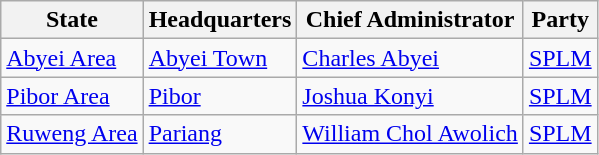<table class="wikitable">
<tr>
<th>State</th>
<th>Headquarters</th>
<th>Chief Administrator</th>
<th>Party</th>
</tr>
<tr>
<td><a href='#'>Abyei Area</a></td>
<td><a href='#'>Abyei Town</a></td>
<td><a href='#'>Charles Abyei</a></td>
<td><a href='#'>SPLM</a></td>
</tr>
<tr>
<td><a href='#'>Pibor Area</a></td>
<td><a href='#'>Pibor</a></td>
<td><a href='#'>Joshua Konyi</a></td>
<td><a href='#'>SPLM</a></td>
</tr>
<tr>
<td><a href='#'>Ruweng Area</a></td>
<td><a href='#'>Pariang</a></td>
<td><a href='#'>William Chol Awolich</a></td>
<td><a href='#'>SPLM</a></td>
</tr>
</table>
